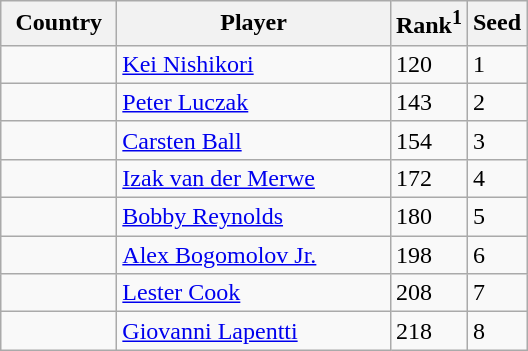<table class="sortable wikitable">
<tr>
<th width="70">Country</th>
<th width="175">Player</th>
<th>Rank<sup>1</sup></th>
<th>Seed</th>
</tr>
<tr>
<td></td>
<td><a href='#'>Kei Nishikori</a></td>
<td>120</td>
<td>1</td>
</tr>
<tr>
<td></td>
<td><a href='#'>Peter Luczak</a></td>
<td>143</td>
<td>2</td>
</tr>
<tr>
<td></td>
<td><a href='#'>Carsten Ball</a></td>
<td>154</td>
<td>3</td>
</tr>
<tr>
<td></td>
<td><a href='#'>Izak van der Merwe</a></td>
<td>172</td>
<td>4</td>
</tr>
<tr>
<td></td>
<td><a href='#'>Bobby Reynolds</a></td>
<td>180</td>
<td>5</td>
</tr>
<tr>
<td></td>
<td><a href='#'>Alex Bogomolov Jr.</a></td>
<td>198</td>
<td>6</td>
</tr>
<tr>
<td></td>
<td><a href='#'>Lester Cook</a></td>
<td>208</td>
<td>7</td>
</tr>
<tr>
<td></td>
<td><a href='#'>Giovanni Lapentti</a></td>
<td>218</td>
<td>8</td>
</tr>
</table>
